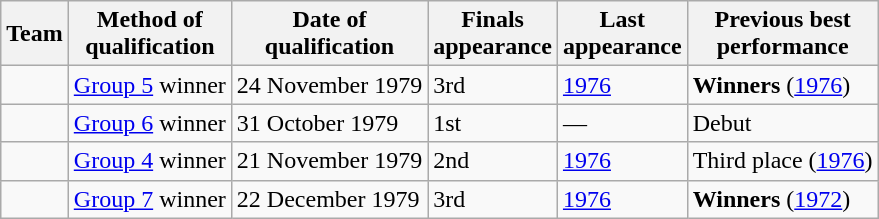<table class="wikitable sortable">
<tr>
<th>Team</th>
<th>Method of<br>qualification</th>
<th>Date of<br>qualification</th>
<th data-sort-type="number">Finals<br>appearance</th>
<th>Last<br>appearance</th>
<th>Previous best<br>performance</th>
</tr>
<tr>
<td style="white-space:nowrap"></td>
<td><a href='#'>Group 5</a> winner</td>
<td>24 November 1979</td>
<td>3rd</td>
<td><a href='#'>1976</a></td>
<td data-sort-value="1"><strong>Winners</strong> (<a href='#'>1976</a>)</td>
</tr>
<tr>
<td style="white-space:nowrap"></td>
<td><a href='#'>Group 6</a> winner</td>
<td>31 October 1979</td>
<td>1st</td>
<td>—</td>
<td data-sort-value="99">Debut</td>
</tr>
<tr>
<td style="white-space:nowrap"></td>
<td><a href='#'>Group 4</a> winner</td>
<td>21 November 1979</td>
<td>2nd</td>
<td><a href='#'>1976</a></td>
<td data-sort-value="3">Third place (<a href='#'>1976</a>)</td>
</tr>
<tr>
<td style="white-space:nowrap"></td>
<td><a href='#'>Group 7</a> winner</td>
<td>22 December 1979</td>
<td>3rd</td>
<td><a href='#'>1976</a></td>
<td data-sort-value="1"><strong>Winners</strong> (<a href='#'>1972</a>)</td>
</tr>
</table>
